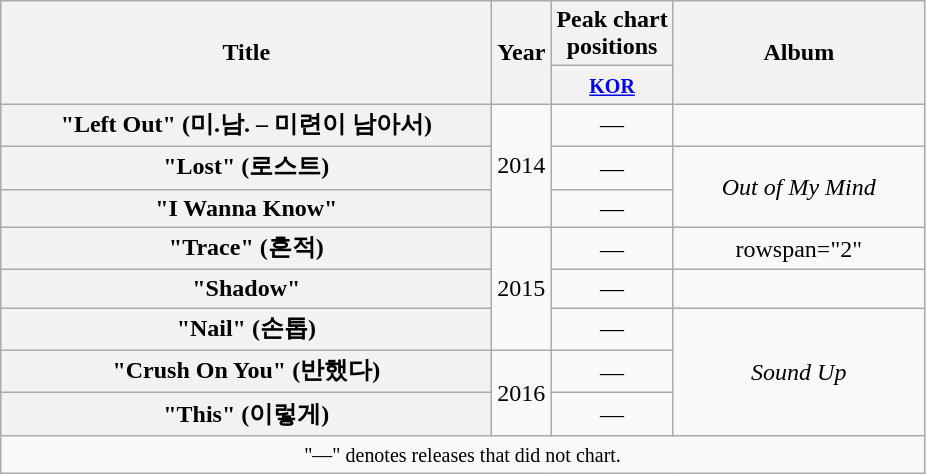<table class="wikitable plainrowheaders" style="text-align:center;" border="1">
<tr>
<th scope="col" rowspan="2" style="width:20em;">Title</th>
<th scope="col" rowspan="2">Year</th>
<th scope="col" colspan="1">Peak chart <br> positions</th>
<th scope="col" rowspan="2" style="width:10em;">Album</th>
</tr>
<tr>
<th><small><a href='#'>KOR</a></small><br></th>
</tr>
<tr>
<th scope="row">"Left Out" (미.남. – 미련이 남아서)</th>
<td rowspan="3">2014</td>
<td>—</td>
<td></td>
</tr>
<tr>
<th scope="row">"Lost" (로스트)</th>
<td>—</td>
<td rowspan="2"><em>Out of My Mind</em></td>
</tr>
<tr>
<th scope="row">"I Wanna Know"</th>
<td>—</td>
</tr>
<tr>
<th scope="row">"Trace" (흔적)</th>
<td rowspan="3">2015</td>
<td>—</td>
<td>rowspan="2" </td>
</tr>
<tr>
<th scope="row">"Shadow"</th>
<td>—</td>
</tr>
<tr>
<th scope="row">"Nail" (손톱)</th>
<td>—</td>
<td rowspan="3"><em>Sound Up</em></td>
</tr>
<tr>
<th scope="row">"Crush On You" (반했다)</th>
<td rowspan="2">2016</td>
<td>—</td>
</tr>
<tr>
<th scope="row">"This" (이렇게)</th>
<td>—</td>
</tr>
<tr>
<td colspan="5" align="center"><small>"—" denotes releases that did not chart.</small></td>
</tr>
</table>
